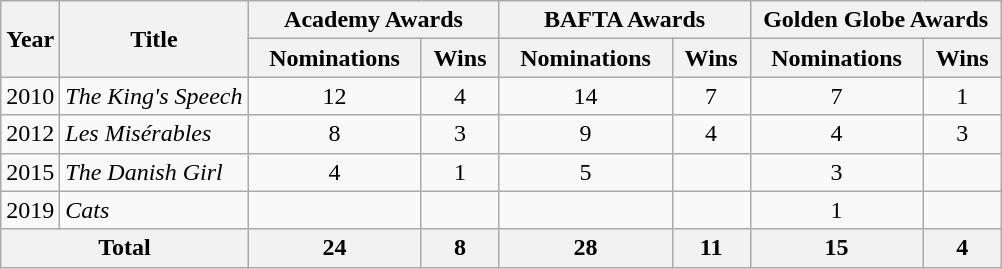<table class="wikitable">
<tr>
<th rowspan="2">Year</th>
<th rowspan="2">Title</th>
<th colspan="2" width=160 style="text-align:center;">Academy Awards</th>
<th colspan="2" width=160 style="text-align:center;">BAFTA Awards</th>
<th colspan="2" width=160 style="text-align:center;">Golden Globe Awards</th>
</tr>
<tr>
<th>Nominations</th>
<th>Wins</th>
<th>Nominations</th>
<th>Wins</th>
<th>Nominations</th>
<th>Wins</th>
</tr>
<tr>
<td>2010</td>
<td><em>The King's Speech</em></td>
<td align=center>12</td>
<td align=center>4</td>
<td align=center>14</td>
<td align=center>7</td>
<td align=center>7</td>
<td align=center>1</td>
</tr>
<tr>
<td>2012</td>
<td><em>Les Misérables</em></td>
<td align=center>8</td>
<td align=center>3</td>
<td align=center>9</td>
<td align=center>4</td>
<td align=center>4</td>
<td align=center>3</td>
</tr>
<tr>
<td>2015</td>
<td><em>The Danish Girl</em></td>
<td align=center>4</td>
<td align=center>1</td>
<td align=center>5</td>
<td align=center></td>
<td align=center>3</td>
<td align=center></td>
</tr>
<tr>
<td>2019</td>
<td><em>Cats</em></td>
<td align=center></td>
<td align=center></td>
<td align=center></td>
<td align=center></td>
<td align=center>1</td>
<td align=center></td>
</tr>
<tr>
<th colspan="2">Total</th>
<th align=center>24</th>
<th align=center>8</th>
<th align=center>28</th>
<th align=center>11</th>
<th align=center>15</th>
<th align=center>4</th>
</tr>
</table>
